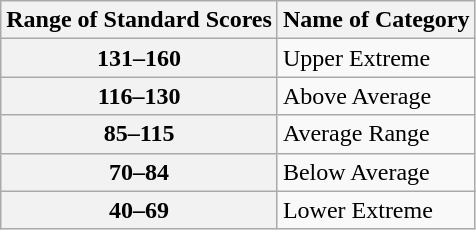<table class="wikitable">
<tr>
<th>Range of Standard Scores</th>
<th>Name of Category</th>
</tr>
<tr>
<th>131–160</th>
<td>Upper Extreme</td>
</tr>
<tr>
<th>116–130</th>
<td>Above Average</td>
</tr>
<tr>
<th>85–115</th>
<td>Average Range</td>
</tr>
<tr>
<th>70–84</th>
<td>Below Average</td>
</tr>
<tr>
<th>40–69</th>
<td>Lower Extreme</td>
</tr>
</table>
